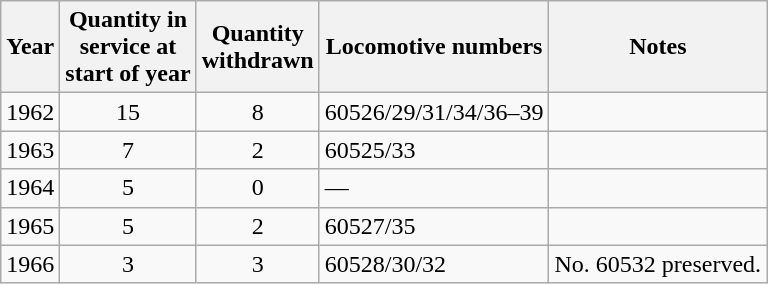<table class="wikitable" style=text-align:center>
<tr>
<th>Year</th>
<th>Quantity in<br>service at<br>start of year</th>
<th>Quantity<br>withdrawn</th>
<th>Locomotive numbers</th>
<th>Notes</th>
</tr>
<tr>
<td>1962</td>
<td>15</td>
<td>8</td>
<td align=left>60526/29/31/34/36–39</td>
<td align=left></td>
</tr>
<tr>
<td>1963</td>
<td>7</td>
<td>2</td>
<td align=left>60525/33</td>
<td align=left></td>
</tr>
<tr>
<td>1964</td>
<td>5</td>
<td>0</td>
<td align=left>—</td>
<td align=left></td>
</tr>
<tr>
<td>1965</td>
<td>5</td>
<td>2</td>
<td align=left>60527/35</td>
<td align=left></td>
</tr>
<tr>
<td>1966</td>
<td>3</td>
<td>3</td>
<td align=left>60528/30/32</td>
<td align=left>No. 60532 preserved.</td>
</tr>
</table>
